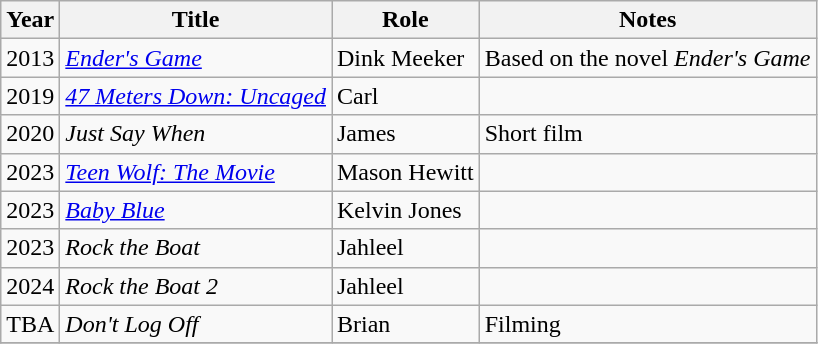<table class="wikitable sortable">
<tr>
<th>Year</th>
<th>Title</th>
<th>Role</th>
<th class="unsortable">Notes</th>
</tr>
<tr>
<td>2013</td>
<td><em><a href='#'>Ender's Game</a></em></td>
<td>Dink Meeker</td>
<td>Based on the novel <em>Ender's Game</em></td>
</tr>
<tr>
<td>2019</td>
<td><em><a href='#'>47 Meters Down: Uncaged</a></em></td>
<td>Carl</td>
<td></td>
</tr>
<tr>
<td>2020</td>
<td><em>Just Say When</em></td>
<td>James</td>
<td>Short film</td>
</tr>
<tr>
<td>2023</td>
<td><em><a href='#'>Teen Wolf: The Movie</a></em></td>
<td>Mason Hewitt</td>
<td></td>
</tr>
<tr>
<td>2023</td>
<td><em><a href='#'>Baby Blue</a></em></td>
<td>Kelvin Jones</td>
<td></td>
</tr>
<tr>
<td>2023</td>
<td><em>Rock the Boat</em></td>
<td>Jahleel</td>
<td></td>
</tr>
<tr>
<td>2024</td>
<td><em>Rock the Boat 2</em></td>
<td>Jahleel</td>
<td></td>
</tr>
<tr>
<td>TBA</td>
<td><em>Don't Log Off</em></td>
<td>Brian</td>
<td>Filming</td>
</tr>
<tr>
</tr>
</table>
